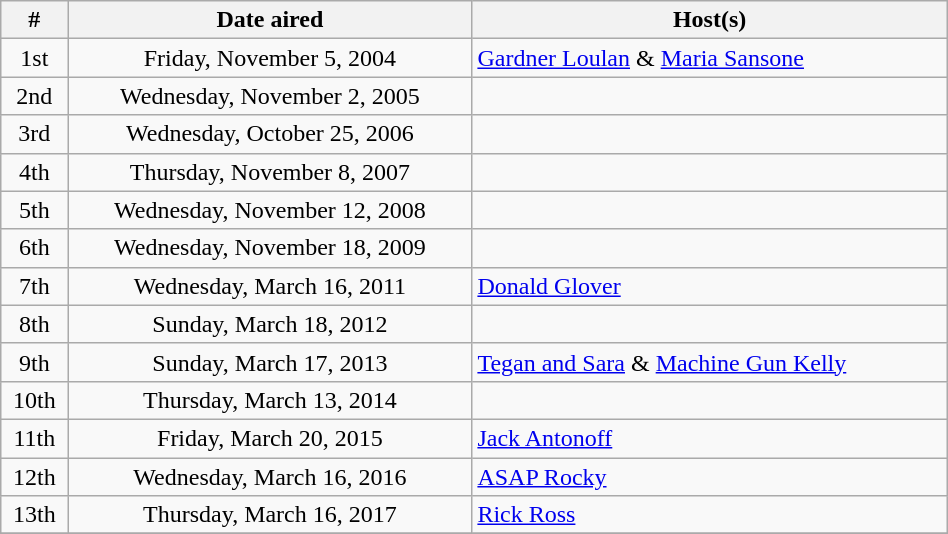<table class="wikitable" style="width:50%;">
<tr>
<th>#</th>
<th>Date aired</th>
<th>Host(s)</th>
</tr>
<tr>
<td style="text-align:center;">1st</td>
<td style="text-align:center;">Friday, November 5, 2004</td>
<td><a href='#'>Gardner Loulan</a> & <a href='#'>Maria Sansone</a></td>
</tr>
<tr>
<td style="text-align:center;">2nd</td>
<td style="text-align:center;">Wednesday, November 2, 2005</td>
<td></td>
</tr>
<tr>
<td style="text-align:center;">3rd</td>
<td style="text-align:center;">Wednesday, October 25, 2006</td>
<td></td>
</tr>
<tr>
<td style="text-align:center;">4th</td>
<td style="text-align:center;">Thursday, November 8, 2007</td>
<td></td>
</tr>
<tr>
<td style="text-align:center;">5th</td>
<td style="text-align:center;">Wednesday, November 12, 2008</td>
<td></td>
</tr>
<tr>
<td style="text-align:center;">6th</td>
<td style="text-align:center;">Wednesday, November 18, 2009</td>
<td></td>
</tr>
<tr>
<td style="text-align:center;">7th</td>
<td style="text-align:center;">Wednesday, March 16, 2011</td>
<td><a href='#'>Donald Glover</a></td>
</tr>
<tr>
<td style="text-align:center;">8th</td>
<td style="text-align:center;">Sunday, March 18, 2012</td>
<td></td>
</tr>
<tr>
<td style="text-align:center;">9th</td>
<td style="text-align:center;">Sunday, March 17, 2013</td>
<td><a href='#'>Tegan and Sara</a> & <a href='#'>Machine Gun Kelly</a></td>
</tr>
<tr>
<td style="text-align:center;">10th</td>
<td style="text-align:center;">Thursday, March 13, 2014</td>
<td></td>
</tr>
<tr>
<td style="text-align:center;">11th</td>
<td style="text-align:center;">Friday, March 20, 2015</td>
<td><a href='#'>Jack Antonoff</a></td>
</tr>
<tr>
<td style="text-align:center;">12th</td>
<td style="text-align:center;">Wednesday, March 16, 2016</td>
<td><a href='#'>ASAP Rocky</a></td>
</tr>
<tr>
<td style="text-align:center;">13th</td>
<td style="text-align:center;">Thursday, March 16, 2017</td>
<td><a href='#'>Rick Ross</a></td>
</tr>
<tr>
</tr>
</table>
